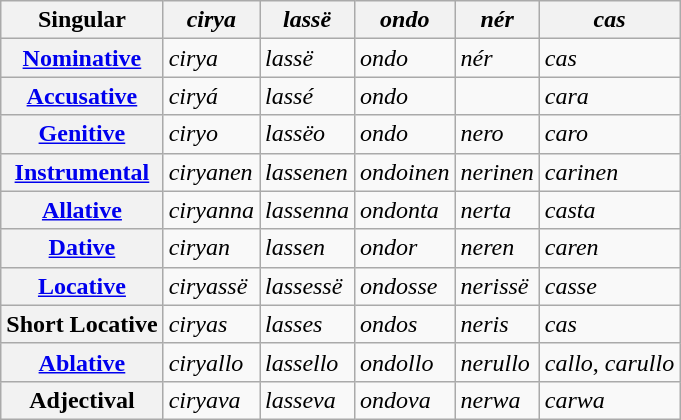<table class="wikitable">
<tr>
<th>Singular</th>
<th><em>cirya</em></th>
<th><em>lassë</em></th>
<th><em>ondo</em></th>
<th><em>nér</em></th>
<th><em>cas</em></th>
</tr>
<tr>
<th><a href='#'>Nominative</a></th>
<td><em>cirya</em></td>
<td><em>lassë</em></td>
<td><em>ondo</em></td>
<td><em>nér</em></td>
<td><em>cas</em></td>
</tr>
<tr>
<th><a href='#'>Accusative</a></th>
<td><em>ciryá</em></td>
<td><em>lassé</em></td>
<td><em>ondo</em></td>
<td></td>
<td><em>cara</em></td>
</tr>
<tr>
<th><a href='#'>Genitive</a></th>
<td><em>ciryo</em></td>
<td><em>lassëo</em></td>
<td><em>ondo</em></td>
<td><em>nero</em></td>
<td><em>caro</em></td>
</tr>
<tr>
<th><a href='#'>Instrumental</a></th>
<td><em>ciryanen</em></td>
<td><em>lassenen</em></td>
<td><em>ondoinen</em></td>
<td><em>nerinen</em></td>
<td><em>carinen</em></td>
</tr>
<tr>
<th><a href='#'>Allative</a></th>
<td><em>ciryanna</em></td>
<td><em>lassenna</em></td>
<td><em>ondonta</em></td>
<td><em>nerta</em></td>
<td><em>casta</em></td>
</tr>
<tr>
<th><a href='#'>Dative</a></th>
<td><em>ciryan</em></td>
<td><em>lassen</em></td>
<td><em>ondor</em></td>
<td><em>neren</em></td>
<td><em>caren</em></td>
</tr>
<tr>
<th><a href='#'>Locative</a></th>
<td><em>ciryassë</em></td>
<td><em>lassessë</em></td>
<td><em>ondosse</em></td>
<td><em>nerissë</em></td>
<td><em>casse</em></td>
</tr>
<tr>
<th>Short Locative</th>
<td><em>ciryas</em></td>
<td><em>lasses</em></td>
<td><em>ondos</em></td>
<td><em>neris</em></td>
<td><em>cas</em></td>
</tr>
<tr>
<th><a href='#'>Ablative</a></th>
<td><em>ciryallo</em></td>
<td><em>lassello</em></td>
<td><em>ondollo</em></td>
<td><em>nerullo</em></td>
<td><em>callo</em>, <em>carullo</em></td>
</tr>
<tr>
<th>Adjectival</th>
<td><em>ciryava</em></td>
<td><em>lasseva</em></td>
<td><em>ondova</em></td>
<td><em>nerwa</em></td>
<td><em>carwa</em></td>
</tr>
</table>
